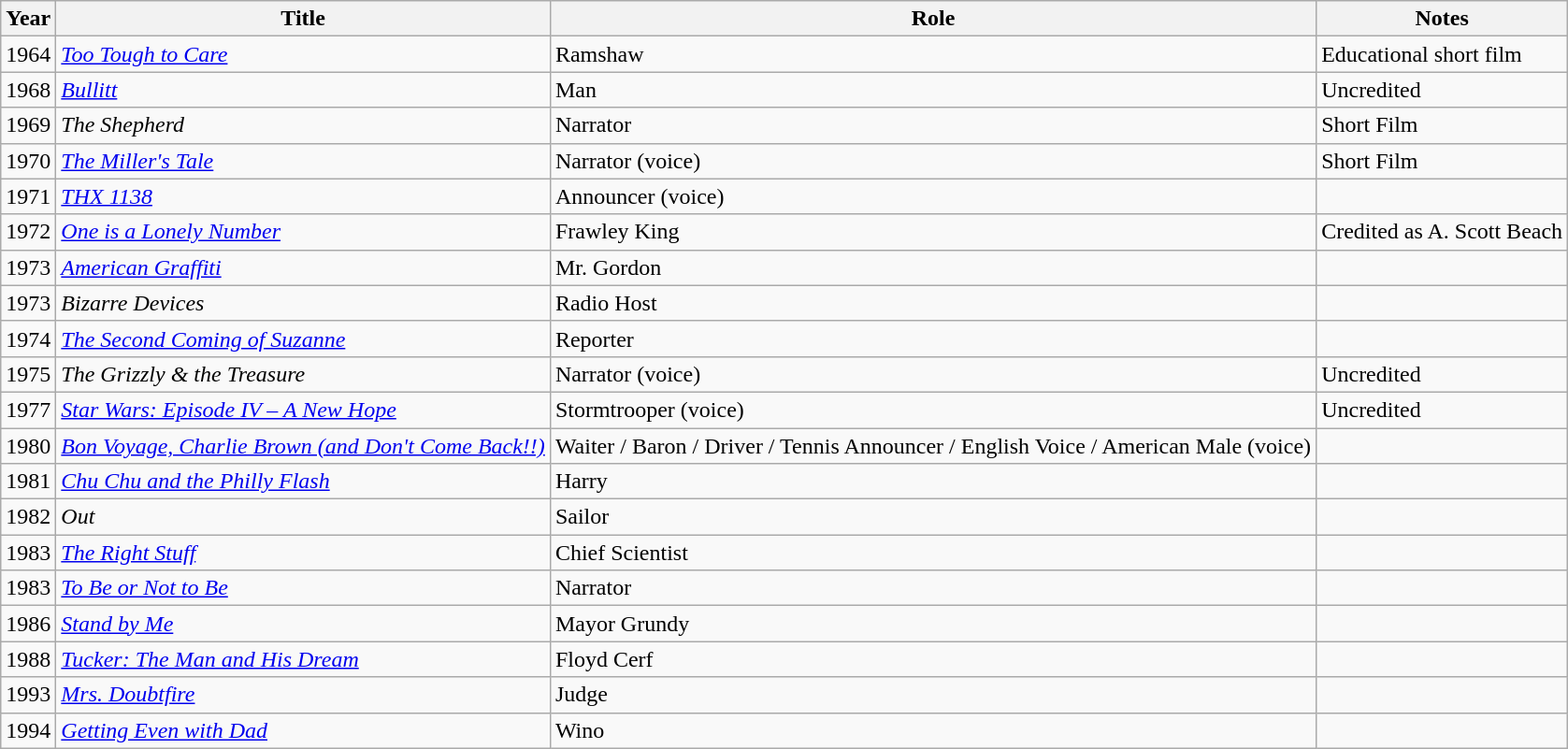<table class="wikitable sortable">
<tr>
<th>Year</th>
<th>Title</th>
<th>Role</th>
<th>Notes</th>
</tr>
<tr>
<td>1964</td>
<td><em><a href='#'>Too Tough to Care</a></em></td>
<td>Ramshaw</td>
<td>Educational short film</td>
</tr>
<tr>
<td>1968</td>
<td><em><a href='#'>Bullitt</a></em></td>
<td>Man</td>
<td>Uncredited</td>
</tr>
<tr>
<td>1969</td>
<td><em>The Shepherd</em></td>
<td>Narrator</td>
<td>Short Film</td>
</tr>
<tr>
<td>1970</td>
<td><em><a href='#'>The Miller's Tale</a></em></td>
<td>Narrator (voice)</td>
<td>Short Film</td>
</tr>
<tr>
<td>1971</td>
<td><em><a href='#'>THX 1138</a></em></td>
<td>Announcer (voice)</td>
<td></td>
</tr>
<tr>
<td>1972</td>
<td><em><a href='#'>One is a Lonely Number</a></em></td>
<td>Frawley King</td>
<td>Credited as A. Scott Beach</td>
</tr>
<tr>
<td>1973</td>
<td><em><a href='#'>American Graffiti</a></em></td>
<td>Mr. Gordon</td>
<td></td>
</tr>
<tr>
<td>1973</td>
<td><em>Bizarre Devices</em></td>
<td>Radio Host</td>
<td></td>
</tr>
<tr>
<td>1974</td>
<td><em><a href='#'>The Second Coming of Suzanne</a></em></td>
<td>Reporter</td>
<td></td>
</tr>
<tr>
<td>1975</td>
<td><em>The Grizzly & the Treasure</em></td>
<td>Narrator (voice)</td>
<td>Uncredited</td>
</tr>
<tr>
<td>1977</td>
<td><em><a href='#'>Star Wars: Episode IV – A New Hope</a></em></td>
<td>Stormtrooper (voice)</td>
<td>Uncredited</td>
</tr>
<tr>
<td>1980</td>
<td><em><a href='#'>Bon Voyage, Charlie Brown (and Don't Come Back!!)</a></em></td>
<td>Waiter / Baron / Driver / Tennis Announcer / English Voice / American Male (voice)</td>
<td></td>
</tr>
<tr>
<td>1981</td>
<td><em><a href='#'>Chu Chu and the Philly Flash</a></em></td>
<td>Harry</td>
<td></td>
</tr>
<tr>
<td>1982</td>
<td><em>Out</em></td>
<td>Sailor</td>
<td></td>
</tr>
<tr>
<td>1983</td>
<td><em><a href='#'>The Right Stuff</a></em></td>
<td>Chief Scientist</td>
<td></td>
</tr>
<tr>
<td>1983</td>
<td><em><a href='#'>To Be or Not to Be</a></em></td>
<td>Narrator</td>
<td></td>
</tr>
<tr>
<td>1986</td>
<td><em><a href='#'>Stand by Me</a></em></td>
<td>Mayor Grundy</td>
<td></td>
</tr>
<tr>
<td>1988</td>
<td><em><a href='#'>Tucker: The Man and His Dream</a></em></td>
<td>Floyd Cerf</td>
<td></td>
</tr>
<tr>
<td>1993</td>
<td><em><a href='#'>Mrs. Doubtfire</a></em></td>
<td>Judge</td>
<td></td>
</tr>
<tr>
<td>1994</td>
<td><em><a href='#'>Getting Even with Dad</a></em></td>
<td>Wino</td>
<td></td>
</tr>
</table>
